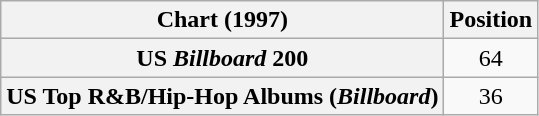<table class="wikitable sortable plainrowheaders" style="text-align:center;">
<tr>
<th scope="col">Chart (1997)</th>
<th scope="col">Position</th>
</tr>
<tr>
<th scope="row">US <em>Billboard</em> 200</th>
<td style="text-align:center;">64</td>
</tr>
<tr>
<th scope="row">US Top R&B/Hip-Hop Albums (<em>Billboard</em>)</th>
<td style="text-align:center;">36</td>
</tr>
</table>
